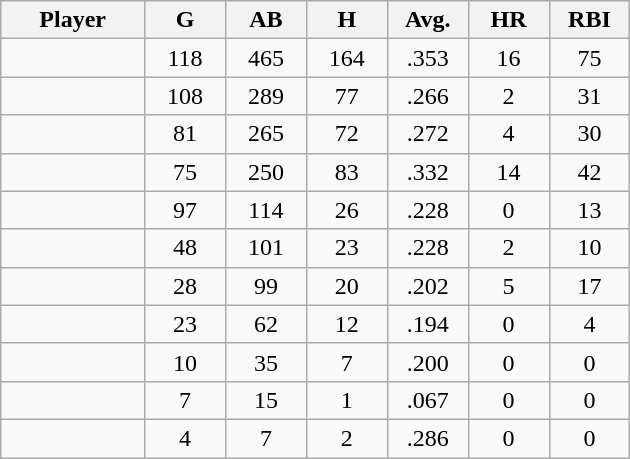<table class="wikitable sortable">
<tr>
<th bgcolor="#DDDDFF" width="16%">Player</th>
<th bgcolor="#DDDDFF" width="9%">G</th>
<th bgcolor="#DDDDFF" width="9%">AB</th>
<th bgcolor="#DDDDFF" width="9%">H</th>
<th bgcolor="#DDDDFF" width="9%">Avg.</th>
<th bgcolor="#DDDDFF" width="9%">HR</th>
<th bgcolor="#DDDDFF" width="9%">RBI</th>
</tr>
<tr align="center">
<td></td>
<td>118</td>
<td>465</td>
<td>164</td>
<td>.353</td>
<td>16</td>
<td>75</td>
</tr>
<tr align="center">
<td></td>
<td>108</td>
<td>289</td>
<td>77</td>
<td>.266</td>
<td>2</td>
<td>31</td>
</tr>
<tr align="center">
<td></td>
<td>81</td>
<td>265</td>
<td>72</td>
<td>.272</td>
<td>4</td>
<td>30</td>
</tr>
<tr align="center">
<td></td>
<td>75</td>
<td>250</td>
<td>83</td>
<td>.332</td>
<td>14</td>
<td>42</td>
</tr>
<tr align="center">
<td></td>
<td>97</td>
<td>114</td>
<td>26</td>
<td>.228</td>
<td>0</td>
<td>13</td>
</tr>
<tr align="center">
<td></td>
<td>48</td>
<td>101</td>
<td>23</td>
<td>.228</td>
<td>2</td>
<td>10</td>
</tr>
<tr align="center">
<td></td>
<td>28</td>
<td>99</td>
<td>20</td>
<td>.202</td>
<td>5</td>
<td>17</td>
</tr>
<tr align="center">
<td></td>
<td>23</td>
<td>62</td>
<td>12</td>
<td>.194</td>
<td>0</td>
<td>4</td>
</tr>
<tr align="center">
<td></td>
<td>10</td>
<td>35</td>
<td>7</td>
<td>.200</td>
<td>0</td>
<td>0</td>
</tr>
<tr align="center">
<td></td>
<td>7</td>
<td>15</td>
<td>1</td>
<td>.067</td>
<td>0</td>
<td>0</td>
</tr>
<tr align="center">
<td></td>
<td>4</td>
<td>7</td>
<td>2</td>
<td>.286</td>
<td>0</td>
<td>0</td>
</tr>
</table>
